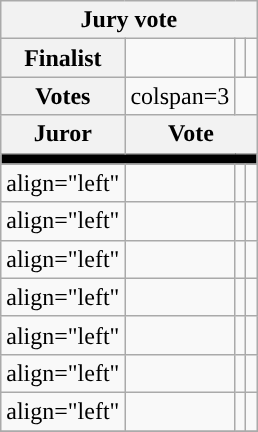<table class="wikitable" style="text-align:center;">
<tr>
<th colspan=4>Jury vote</th>
</tr>
<tr>
<th>Finalist</th>
<td></td>
<td></td>
<td></td>
</tr>
<tr>
<th>Votes</th>
<td>colspan=3 </td>
</tr>
<tr>
<th>Juror</th>
<th colspan="3">Vote</th>
</tr>
<tr>
<td bgcolor=black colspan=4></td>
</tr>
<tr>
<td>align="left" </td>
<td></td>
<td></td>
<td></td>
</tr>
<tr>
<td>align="left" </td>
<td></td>
<td></td>
<td></td>
</tr>
<tr>
<td>align="left" </td>
<td></td>
<td></td>
<td></td>
</tr>
<tr>
<td>align="left"  </td>
<td></td>
<td></td>
<td></td>
</tr>
<tr>
<td>align="left" </td>
<td></td>
<td></td>
<td></td>
</tr>
<tr>
<td>align="left" </td>
<td></td>
<td></td>
<td></td>
</tr>
<tr>
<td>align="left" </td>
<td></td>
<td></td>
<td></td>
</tr>
<tr>
</tr>
</table>
